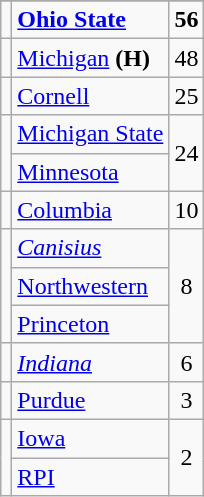<table class="wikitable sortable" style="text-align:center">
<tr>
</tr>
<tr>
<td></td>
<td align=left><strong><a href='#'>Ohio State</a></strong></td>
<td><strong>56</strong></td>
</tr>
<tr>
<td></td>
<td align=left><a href='#'>Michigan</a> <strong>(H)</strong></td>
<td>48</td>
</tr>
<tr>
<td></td>
<td align=left><a href='#'>Cornell</a></td>
<td>25</td>
</tr>
<tr>
<td rowspan=2></td>
<td align=left><a href='#'>Michigan State</a></td>
<td rowspan=2>24</td>
</tr>
<tr>
<td align=left><a href='#'>Minnesota</a></td>
</tr>
<tr>
<td></td>
<td align=left><a href='#'>Columbia</a></td>
<td>10</td>
</tr>
<tr>
<td rowspan=3></td>
<td align=left><em><a href='#'>Canisius</a></em></td>
<td rowspan=3>8</td>
</tr>
<tr>
<td align=left><a href='#'>Northwestern</a></td>
</tr>
<tr>
<td align=left><a href='#'>Princeton</a></td>
</tr>
<tr>
<td></td>
<td align=left><em><a href='#'>Indiana</a></em></td>
<td>6</td>
</tr>
<tr>
<td></td>
<td align=left><a href='#'>Purdue</a></td>
<td>3</td>
</tr>
<tr>
<td rowspan=2></td>
<td align=left><a href='#'>Iowa</a></td>
<td rowspan=2>2</td>
</tr>
<tr>
<td align=left><a href='#'>RPI</a></td>
</tr>
</table>
